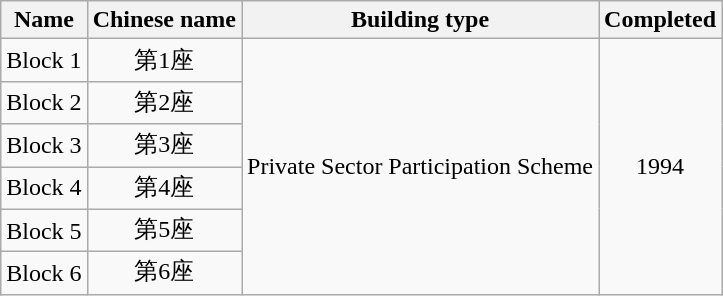<table class="wikitable" style="text-align: center">
<tr>
<th>Name</th>
<th>Chinese name</th>
<th>Building type</th>
<th>Completed</th>
</tr>
<tr>
<td>Block 1</td>
<td>第1座</td>
<td rowspan="6">Private Sector Participation Scheme</td>
<td rowspan="6">1994</td>
</tr>
<tr>
<td>Block 2</td>
<td>第2座</td>
</tr>
<tr>
<td>Block 3</td>
<td>第3座</td>
</tr>
<tr>
<td>Block 4</td>
<td>第4座</td>
</tr>
<tr>
<td>Block 5</td>
<td>第5座</td>
</tr>
<tr>
<td>Block 6</td>
<td>第6座</td>
</tr>
</table>
